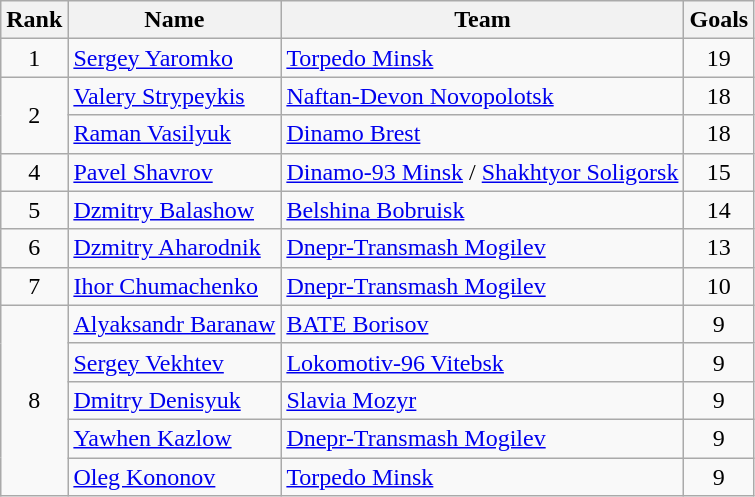<table class="wikitable" style="text-align:left">
<tr>
<th>Rank</th>
<th>Name</th>
<th>Team</th>
<th>Goals</th>
</tr>
<tr>
<td style="text-align:center;">1</td>
<td> <a href='#'>Sergey Yaromko</a></td>
<td><a href='#'>Torpedo Minsk</a></td>
<td style="text-align:center;">19</td>
</tr>
<tr>
<td style="text-align:center;" rowspan="2">2</td>
<td> <a href='#'>Valery Strypeykis</a></td>
<td><a href='#'>Naftan-Devon Novopolotsk</a></td>
<td style="text-align:center;">18</td>
</tr>
<tr>
<td> <a href='#'>Raman Vasilyuk</a></td>
<td><a href='#'>Dinamo Brest</a></td>
<td style="text-align:center;">18</td>
</tr>
<tr>
<td style="text-align:center;">4</td>
<td> <a href='#'>Pavel Shavrov</a></td>
<td><a href='#'>Dinamo-93 Minsk</a> / <a href='#'>Shakhtyor Soligorsk</a></td>
<td style="text-align:center;">15</td>
</tr>
<tr>
<td style="text-align:center;">5</td>
<td> <a href='#'>Dzmitry Balashow</a></td>
<td><a href='#'>Belshina Bobruisk</a></td>
<td style="text-align:center;">14</td>
</tr>
<tr>
<td style="text-align:center;">6</td>
<td> <a href='#'>Dzmitry Aharodnik</a></td>
<td><a href='#'>Dnepr-Transmash Mogilev</a></td>
<td style="text-align:center;">13</td>
</tr>
<tr>
<td style="text-align:center;">7</td>
<td> <a href='#'>Ihor Chumachenko</a></td>
<td><a href='#'>Dnepr-Transmash Mogilev</a></td>
<td style="text-align:center;">10</td>
</tr>
<tr>
<td style="text-align:center;" rowspan="5">8</td>
<td> <a href='#'>Alyaksandr Baranaw</a></td>
<td><a href='#'>BATE Borisov</a></td>
<td style="text-align:center;">9</td>
</tr>
<tr>
<td> <a href='#'>Sergey Vekhtev</a></td>
<td><a href='#'>Lokomotiv-96 Vitebsk</a></td>
<td style="text-align:center;">9</td>
</tr>
<tr>
<td> <a href='#'>Dmitry Denisyuk</a></td>
<td><a href='#'>Slavia Mozyr</a></td>
<td style="text-align:center;">9</td>
</tr>
<tr>
<td> <a href='#'>Yawhen Kazlow</a></td>
<td><a href='#'>Dnepr-Transmash Mogilev</a></td>
<td style="text-align:center;">9</td>
</tr>
<tr>
<td> <a href='#'>Oleg Kononov</a></td>
<td><a href='#'>Torpedo Minsk</a></td>
<td style="text-align:center;">9</td>
</tr>
</table>
